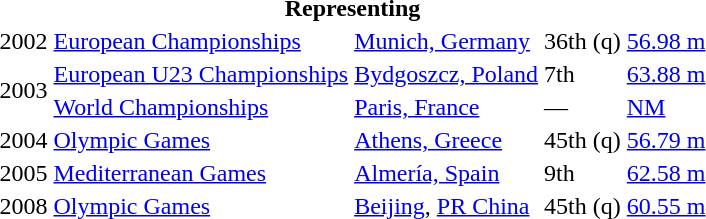<table>
<tr>
<th colspan="5">Representing </th>
</tr>
<tr>
<td>2002</td>
<td><a href='#'>European Championships</a></td>
<td><a href='#'>Munich, Germany</a></td>
<td>36th (q)</td>
<td><a href='#'>56.98 m</a></td>
</tr>
<tr>
<td rowspan=2>2003</td>
<td><a href='#'>European U23 Championships</a></td>
<td><a href='#'>Bydgoszcz, Poland</a></td>
<td>7th</td>
<td><a href='#'>63.88 m</a></td>
</tr>
<tr>
<td><a href='#'>World Championships</a></td>
<td><a href='#'>Paris, France</a></td>
<td>—</td>
<td><a href='#'>NM</a></td>
</tr>
<tr>
<td>2004</td>
<td><a href='#'>Olympic Games</a></td>
<td><a href='#'>Athens, Greece</a></td>
<td>45th (q)</td>
<td><a href='#'>56.79 m</a></td>
</tr>
<tr>
<td>2005</td>
<td><a href='#'>Mediterranean Games</a></td>
<td><a href='#'>Almería, Spain</a></td>
<td>9th</td>
<td><a href='#'>62.58 m</a></td>
</tr>
<tr>
<td>2008</td>
<td><a href='#'>Olympic Games</a></td>
<td><a href='#'>Beijing</a>, <a href='#'>PR China</a></td>
<td>45th (q)</td>
<td><a href='#'>60.55 m</a></td>
</tr>
</table>
